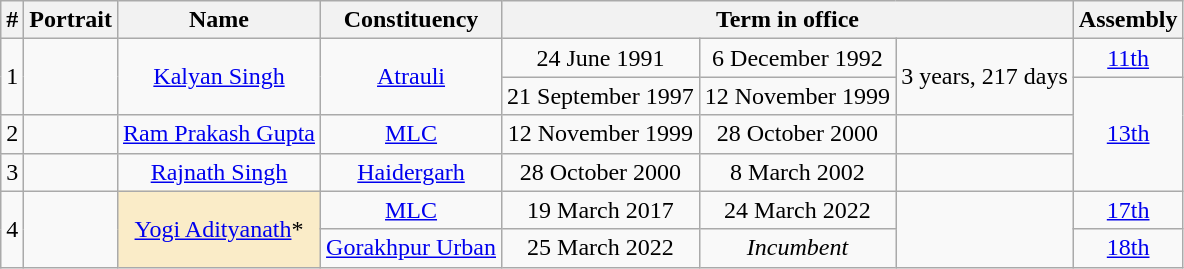<table class="wikitable plainrowheaders" style="text-align:center">
<tr align=center>
<th>#</th>
<th>Portrait</th>
<th>Name</th>
<th>Constituency</th>
<th colspan="3">Term in office</th>
<th>Assembly</th>
</tr>
<tr align="center">
<td rowspan="2">1</td>
<td rowspan="2"></td>
<td rowspan="2"><a href='#'>Kalyan Singh</a></td>
<td rowspan="2"><a href='#'>Atrauli</a></td>
<td>24 June 1991</td>
<td>6 December 1992</td>
<td rowspan="2">3 years, 217 days</td>
<td><a href='#'>11th</a></td>
</tr>
<tr align="center">
<td>21 September 1997</td>
<td>12 November 1999</td>
<td rowspan="3"><a href='#'>13th</a></td>
</tr>
<tr align="center">
<td>2</td>
<td></td>
<td><a href='#'>Ram Prakash Gupta</a></td>
<td><a href='#'>MLC</a></td>
<td>12 November 1999</td>
<td>28 October 2000</td>
<td></td>
</tr>
<tr align="center">
<td>3</td>
<td></td>
<td><a href='#'>Rajnath Singh</a></td>
<td><a href='#'>Haidergarh</a></td>
<td>28 October 2000</td>
<td>8 March 2002</td>
<td></td>
</tr>
<tr align="center">
<td rowspan="2">4</td>
<td rowspan="2"></td>
<td rowspan="2" style="background:#faecc8;"><a href='#'>Yogi Adityanath</a>*</td>
<td><a href='#'>MLC</a></td>
<td>19 March 2017</td>
<td>24 March 2022</td>
<td rowspan="2"></td>
<td><a href='#'>17th</a></td>
</tr>
<tr>
<td><a href='#'>Gorakhpur Urban</a></td>
<td>25 March 2022</td>
<td><em>Incumbent</em></td>
<td><a href='#'>18th</a></td>
</tr>
</table>
